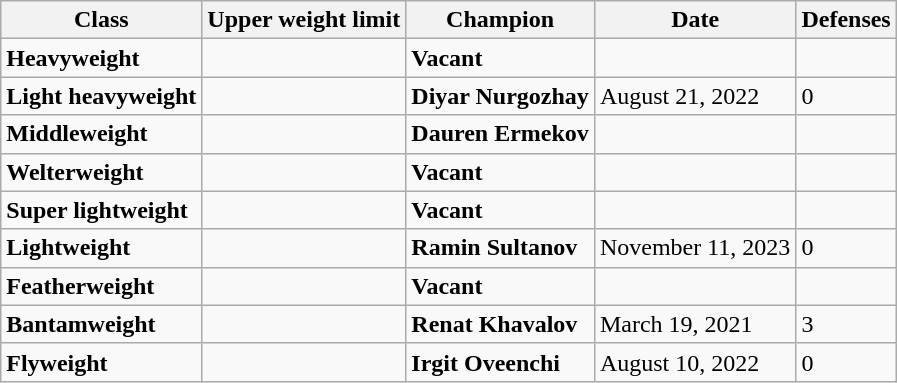<table class="wikitable sortable">
<tr>
<th>Class</th>
<th>Upper weight limit</th>
<th>Champion</th>
<th>Date</th>
<th>Defenses</th>
</tr>
<tr>
<td><strong>Heavyweight</strong></td>
<td></td>
<td> <strong>Vacant</strong></td>
<td></td>
<td></td>
</tr>
<tr>
<td><strong>Light heavyweight</strong></td>
<td></td>
<td><strong> Diyar Nurgozhay</strong></td>
<td>August 21, 2022</td>
<td>0</td>
</tr>
<tr>
<td><strong>Middleweight</strong></td>
<td></td>
<td><strong> Dauren Ermekov</strong></td>
<td></td>
</tr>
<tr>
<td><strong>Welterweight</strong></td>
<td></td>
<td> <strong>Vacant</strong></td>
<td></td>
<td></td>
</tr>
<tr>
<td><strong>Super lightweight</strong></td>
<td></td>
<td> <strong>Vacant</strong></td>
<td></td>
<td></td>
</tr>
<tr>
<td><strong>Lightweight</strong></td>
<td></td>
<td><strong> Ramin Sultanov</strong></td>
<td>November 11, 2023</td>
<td>0</td>
</tr>
<tr>
<td><strong>Featherweight</strong></td>
<td></td>
<td> <strong>Vacant</strong></td>
<td></td>
<td></td>
</tr>
<tr>
<td><strong>Bantamweight</strong></td>
<td></td>
<td> <strong>Renat Khavalov</strong></td>
<td>March 19, 2021</td>
<td>3</td>
</tr>
<tr>
<td><strong>Flyweight</strong></td>
<td></td>
<td> <strong>Irgit Oveenchi</strong></td>
<td>August 10, 2022</td>
<td>0</td>
</tr>
</table>
